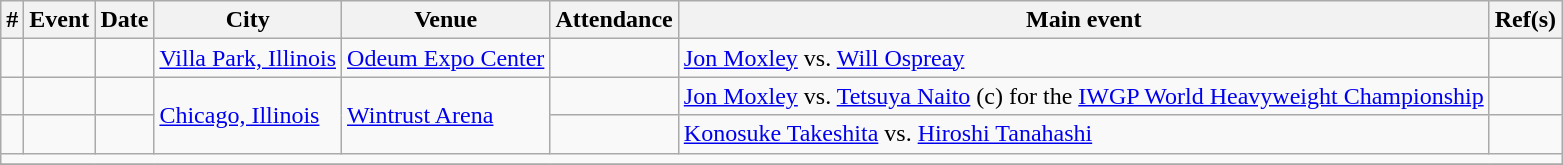<table class="wikitable sortable" align="center">
<tr>
<th>#</th>
<th>Event</th>
<th>Date</th>
<th>City</th>
<th>Venue</th>
<th>Attendance</th>
<th>Main event</th>
<th>Ref(s)</th>
</tr>
<tr>
<td></td>
<td></td>
<td></td>
<td><a href='#'>Villa Park, Illinois</a></td>
<td><a href='#'>Odeum Expo Center</a></td>
<td></td>
<td align="left"><a href='#'>Jon Moxley</a> vs. <a href='#'>Will Ospreay</a></td>
<td></td>
</tr>
<tr>
<td></td>
<td></td>
<td></td>
<td rowspan="2"><a href='#'>Chicago, Illinois</a></td>
<td rowspan="2"><a href='#'>Wintrust Arena</a></td>
<td></td>
<td align="left"><a href='#'>Jon Moxley</a> vs. <a href='#'>Tetsuya Naito</a> (c) for the <a href='#'>IWGP World Heavyweight Championship</a></td>
<td></td>
</tr>
<tr>
<td></td>
<td></td>
<td></td>
<td></td>
<td align="left"><a href='#'>Konosuke Takeshita</a> vs. <a href='#'>Hiroshi Tanahashi</a></td>
<td></td>
</tr>
<tr>
<td colspan="8"></td>
</tr>
<tr>
</tr>
</table>
